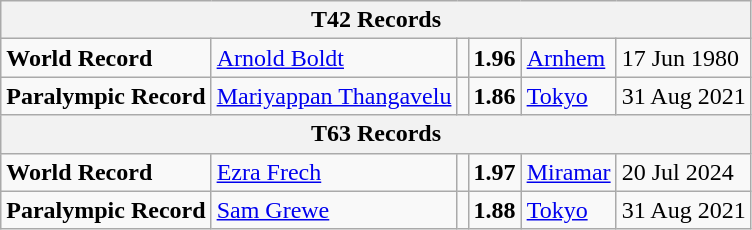<table class="wikitable">
<tr>
<th colspan="6">T42 Records</th>
</tr>
<tr>
<td><strong>World Record</strong></td>
<td><a href='#'>Arnold Boldt</a></td>
<td></td>
<td><strong>1.96</strong></td>
<td><a href='#'>Arnhem</a> </td>
<td>17 Jun 1980</td>
</tr>
<tr>
<td><strong>Paralympic Record</strong></td>
<td><a href='#'>Mariyappan Thangavelu</a></td>
<td></td>
<td><strong>1.86</strong></td>
<td><a href='#'>Tokyo</a> </td>
<td>31 Aug 2021</td>
</tr>
<tr>
<th colspan="6">T63 Records</th>
</tr>
<tr>
<td><strong>World Record</strong></td>
<td><a href='#'>Ezra Frech</a></td>
<td></td>
<td><strong>1.97</strong></td>
<td><a href='#'>Miramar</a> </td>
<td>20 Jul 2024</td>
</tr>
<tr>
<td><strong>Paralympic Record</strong></td>
<td><a href='#'>Sam Grewe</a></td>
<td></td>
<td><strong>1.88</strong></td>
<td><a href='#'>Tokyo</a> </td>
<td>31 Aug 2021</td>
</tr>
</table>
